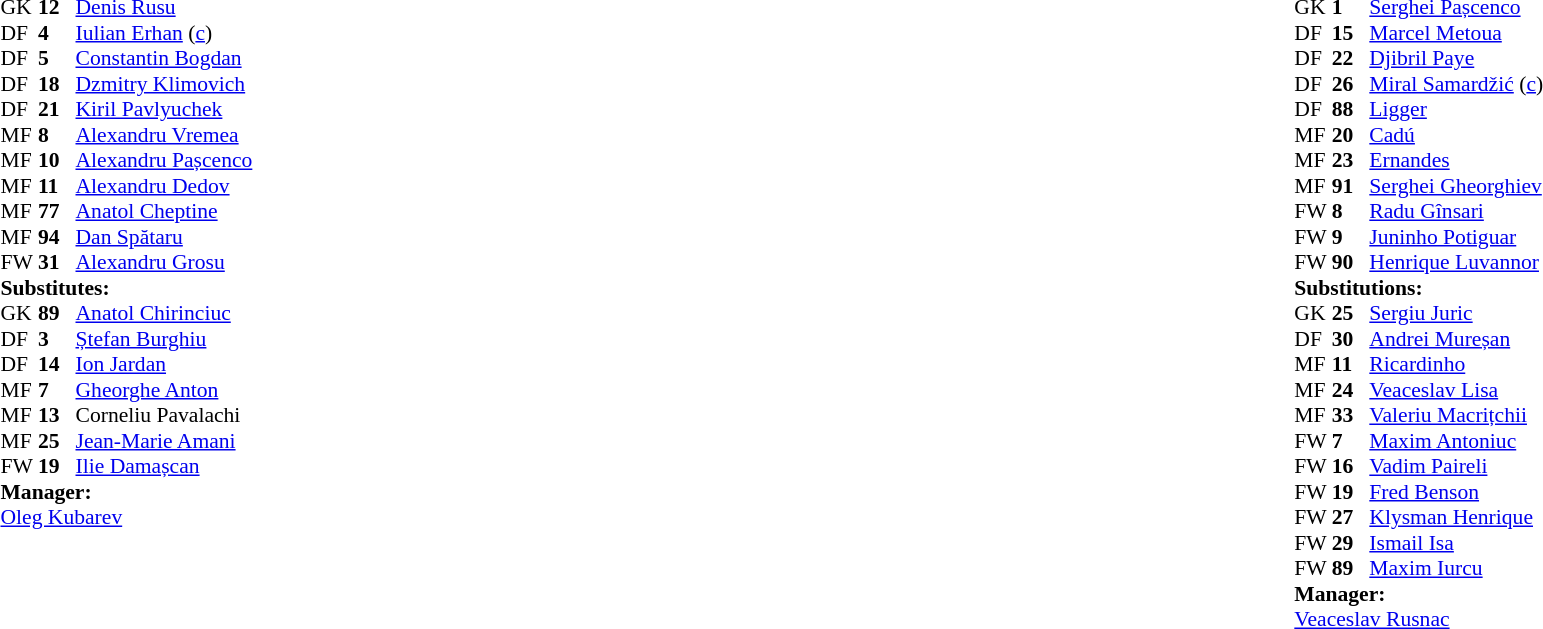<table width=100%>
<tr>
<td valign=top width=50%><br><table style=font-size:90% cellspacing=0 cellpadding=0>
<tr>
<td colspan="4"></td>
</tr>
<tr>
<th width=25></th>
<th width=25></th>
</tr>
<tr>
<td>GK</td>
<td><strong>12</strong></td>
<td> <a href='#'>Denis Rusu</a></td>
</tr>
<tr>
<td>DF</td>
<td><strong>4</strong></td>
<td> <a href='#'>Iulian Erhan</a> (<a href='#'>c</a>)</td>
</tr>
<tr>
<td>DF</td>
<td><strong>5</strong></td>
<td> <a href='#'>Constantin Bogdan</a></td>
</tr>
<tr>
<td>DF</td>
<td><strong>18</strong></td>
<td> <a href='#'>Dzmitry Klimovich</a></td>
</tr>
<tr>
<td>DF</td>
<td><strong>21</strong></td>
<td> <a href='#'>Kiril Pavlyuchek</a></td>
<td></td>
<td></td>
</tr>
<tr>
<td>MF</td>
<td><strong>8</strong></td>
<td> <a href='#'>Alexandru Vremea</a></td>
</tr>
<tr>
<td>MF</td>
<td><strong>10</strong></td>
<td> <a href='#'>Alexandru Pașcenco</a></td>
<td></td>
<td></td>
</tr>
<tr>
<td>MF</td>
<td><strong>11</strong></td>
<td> <a href='#'>Alexandru Dedov</a></td>
</tr>
<tr>
<td>MF</td>
<td><strong>77</strong></td>
<td> <a href='#'>Anatol Cheptine</a></td>
<td></td>
<td></td>
</tr>
<tr>
<td>MF</td>
<td><strong>94</strong></td>
<td> <a href='#'>Dan Spătaru</a></td>
<td></td>
<td></td>
</tr>
<tr>
<td>FW</td>
<td><strong>31</strong></td>
<td> <a href='#'>Alexandru Grosu</a></td>
<td></td>
<td></td>
</tr>
<tr>
<td colspan=3><strong>Substitutes:</strong></td>
</tr>
<tr>
<td>GK</td>
<td><strong>89</strong></td>
<td> <a href='#'>Anatol Chirinciuc</a></td>
</tr>
<tr>
<td>DF</td>
<td><strong>3</strong></td>
<td> <a href='#'>Ștefan Burghiu</a></td>
<td></td>
<td></td>
</tr>
<tr>
<td>DF</td>
<td><strong>14</strong></td>
<td> <a href='#'>Ion Jardan</a></td>
<td></td>
<td></td>
</tr>
<tr>
<td>MF</td>
<td><strong>7</strong></td>
<td> <a href='#'>Gheorghe Anton</a></td>
<td></td>
<td></td>
</tr>
<tr>
<td>MF</td>
<td><strong>13</strong></td>
<td> Corneliu Pavalachi</td>
</tr>
<tr>
<td>MF</td>
<td><strong>25</strong></td>
<td> <a href='#'>Jean-Marie Amani</a></td>
<td></td>
<td></td>
</tr>
<tr>
<td>FW</td>
<td><strong>19</strong></td>
<td> <a href='#'>Ilie Damașcan</a></td>
</tr>
<tr>
<td colspan=3><strong>Manager:</strong></td>
</tr>
<tr>
<td colspan=4> <a href='#'>Oleg Kubarev</a></td>
</tr>
</table>
</td>
<td valign="top"></td>
<td valign="top" width="50%"><br><table style=font-size:90% cellspacing=0 cellpadding=0 align="center">
<tr>
<td colspan="4"></td>
</tr>
<tr>
<th width=25></th>
<th width=25></th>
</tr>
<tr>
<td>GK</td>
<td><strong>1</strong></td>
<td> <a href='#'>Serghei Pașcenco</a></td>
</tr>
<tr>
<td>DF</td>
<td><strong>15</strong></td>
<td> <a href='#'>Marcel Metoua</a></td>
</tr>
<tr>
<td>DF</td>
<td><strong>22</strong></td>
<td> <a href='#'>Djibril Paye</a></td>
</tr>
<tr>
<td>DF</td>
<td><strong>26</strong></td>
<td> <a href='#'>Miral Samardžić</a> (<a href='#'>c</a>)</td>
</tr>
<tr>
<td>DF</td>
<td><strong>88</strong></td>
<td> <a href='#'>Ligger</a></td>
</tr>
<tr>
<td>MF</td>
<td><strong>20</strong></td>
<td> <a href='#'>Cadú</a></td>
<td></td>
<td></td>
</tr>
<tr>
<td>MF</td>
<td><strong>23</strong></td>
<td> <a href='#'>Ernandes</a></td>
<td></td>
<td></td>
</tr>
<tr>
<td>MF</td>
<td><strong>91</strong></td>
<td> <a href='#'>Serghei Gheorghiev</a></td>
<td></td>
<td></td>
</tr>
<tr>
<td>FW</td>
<td><strong>8</strong></td>
<td> <a href='#'>Radu Gînsari</a></td>
<td></td>
<td></td>
</tr>
<tr>
<td>FW</td>
<td><strong>9</strong></td>
<td> <a href='#'>Juninho Potiguar</a></td>
<td></td>
<td></td>
</tr>
<tr>
<td>FW</td>
<td><strong>90</strong></td>
<td> <a href='#'>Henrique Luvannor</a></td>
</tr>
<tr>
<td colspan=3><strong>Substitutions:</strong></td>
</tr>
<tr>
<td>GK</td>
<td><strong>25</strong></td>
<td> <a href='#'>Sergiu Juric</a></td>
</tr>
<tr>
<td>DF</td>
<td><strong>30</strong></td>
<td> <a href='#'>Andrei Mureșan</a></td>
</tr>
<tr>
<td>MF</td>
<td><strong>11</strong></td>
<td> <a href='#'>Ricardinho</a></td>
<td></td>
<td></td>
</tr>
<tr>
<td>MF</td>
<td><strong>24</strong></td>
<td> <a href='#'>Veaceslav Lisa</a></td>
</tr>
<tr>
<td>MF</td>
<td><strong>33</strong></td>
<td> <a href='#'>Valeriu Macrițchii</a></td>
</tr>
<tr>
<td>FW</td>
<td><strong>7</strong></td>
<td> <a href='#'>Maxim Antoniuc</a></td>
</tr>
<tr>
<td>FW</td>
<td><strong>16</strong></td>
<td> <a href='#'>Vadim Paireli</a></td>
<td></td>
<td></td>
</tr>
<tr>
<td>FW</td>
<td><strong>19</strong></td>
<td> <a href='#'>Fred Benson</a></td>
<td></td>
<td></td>
</tr>
<tr>
<td>FW</td>
<td><strong>27</strong></td>
<td> <a href='#'>Klysman Henrique</a></td>
</tr>
<tr>
<td>FW</td>
<td><strong>29</strong></td>
<td> <a href='#'>Ismail Isa</a></td>
<td></td>
<td></td>
</tr>
<tr>
<td>FW</td>
<td><strong>89</strong></td>
<td> <a href='#'>Maxim Iurcu</a></td>
</tr>
<tr>
<td colspan=3><strong>Manager:</strong></td>
</tr>
<tr>
<td colspan=4> <a href='#'>Veaceslav Rusnac</a></td>
</tr>
</table>
</td>
</tr>
</table>
